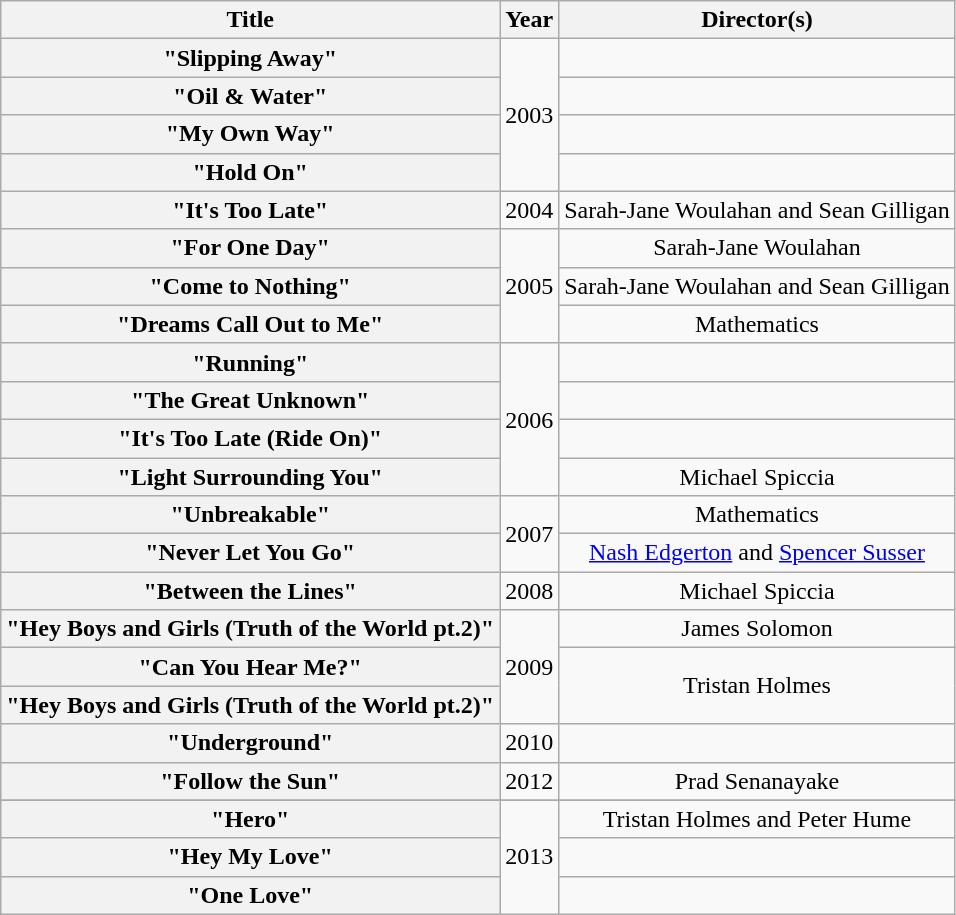<table class="wikitable plainrowheaders" style="text-align:center;">
<tr>
<th scope="col">Title</th>
<th scope="col">Year</th>
<th scope="col">Director(s)</th>
</tr>
<tr>
<th scope="row">"Slipping Away"</th>
<td rowspan="4">2003</td>
<td></td>
</tr>
<tr>
<th scope="row">"Oil & Water"</th>
<td></td>
</tr>
<tr>
<th scope="row">"My Own Way"</th>
<td></td>
</tr>
<tr>
<th scope="row">"Hold On"</th>
<td></td>
</tr>
<tr>
<th scope="row">"It's Too Late"</th>
<td>2004</td>
<td>Sarah-Jane Woulahan and Sean Gilligan</td>
</tr>
<tr>
<th scope="row">"For One Day"</th>
<td rowspan="3">2005</td>
<td>Sarah-Jane Woulahan</td>
</tr>
<tr>
<th scope="row">"Come to Nothing"</th>
<td>Sarah-Jane Woulahan and Sean Gilligan</td>
</tr>
<tr>
<th scope="row">"Dreams Call Out to Me"</th>
<td>Mathematics</td>
</tr>
<tr>
<th scope="row">"Running"</th>
<td rowspan="4">2006</td>
<td></td>
</tr>
<tr>
<th scope="row">"The Great Unknown"</th>
<td></td>
</tr>
<tr>
<th scope="row">"It's Too Late (Ride On)" </th>
<td></td>
</tr>
<tr>
<th scope="row">"Light Surrounding You"</th>
<td>Michael Spiccia</td>
</tr>
<tr>
<th scope="row">"Unbreakable"</th>
<td rowspan="2">2007</td>
<td>Mathematics</td>
</tr>
<tr>
<th scope="row">"Never Let You Go"</th>
<td><a href='#'>Nash Edgerton</a> and <a href='#'>Spencer Susser</a></td>
</tr>
<tr>
<th scope="row">"Between the Lines"</th>
<td>2008</td>
<td>Michael Spiccia</td>
</tr>
<tr>
<th scope="row">"Hey Boys and Girls (Truth of the World pt.2)"</th>
<td rowspan="3">2009</td>
<td>James Solomon</td>
</tr>
<tr>
<th scope="row">"Can You Hear Me?"</th>
<td rowspan="2">Tristan Holmes</td>
</tr>
<tr>
<th scope="row">"Hey Boys and Girls (Truth of the World pt.2)" </th>
</tr>
<tr>
<th scope="row">"Underground"</th>
<td>2010</td>
<td></td>
</tr>
<tr>
<th scope="row">"Follow the Sun"</th>
<td>2012</td>
<td>Prad Senanayake</td>
</tr>
<tr>
</tr>
<tr>
<th scope="row">"Hero"</th>
<td rowspan="3">2013</td>
<td>Tristan Holmes and Peter Hume</td>
</tr>
<tr>
<th scope="row">"Hey My Love"</th>
<td></td>
</tr>
<tr>
<th scope="row">"One Love"</th>
<td></td>
</tr>
</table>
